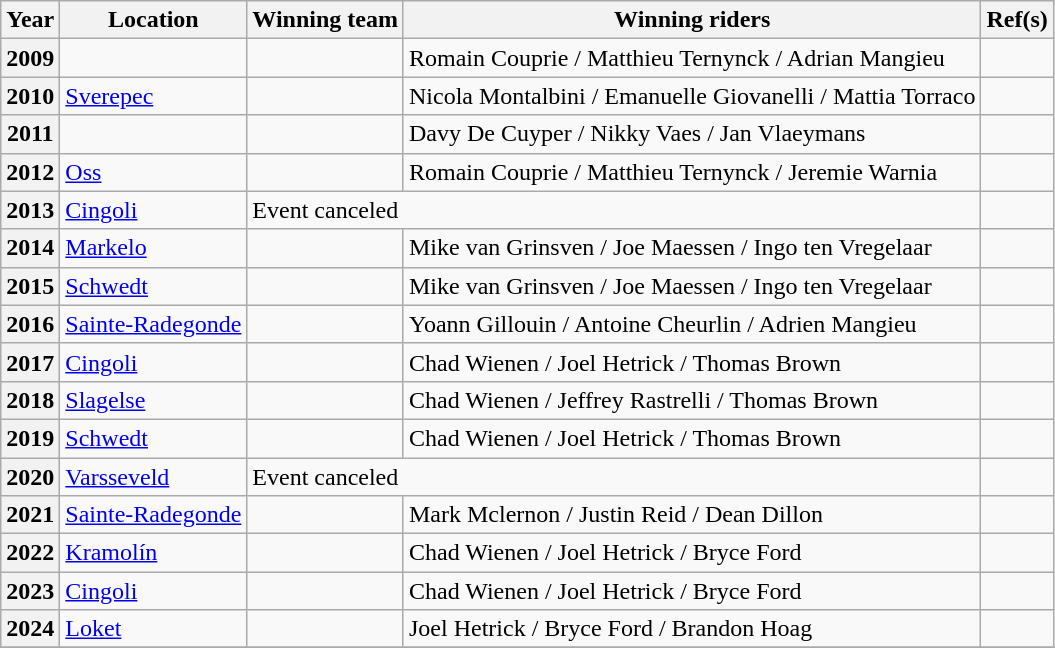<table class="wikitable">
<tr>
<th>Year</th>
<th>Location</th>
<th>Winning team</th>
<th>Winning riders</th>
<th>Ref(s)</th>
</tr>
<tr>
<th>2009</th>
<td> </td>
<td></td>
<td>Romain Couprie / Matthieu Ternynck / Adrian Mangieu</td>
<td></td>
</tr>
<tr>
<th>2010</th>
<td> <a href='#'>Sverepec</a></td>
<td></td>
<td>Nicola Montalbini / Emanuelle Giovanelli / Mattia Torraco</td>
<td></td>
</tr>
<tr>
<th>2011</th>
<td> </td>
<td></td>
<td>Davy De Cuyper / Nikky Vaes / Jan Vlaeymans</td>
<td></td>
</tr>
<tr>
<th>2012</th>
<td> <a href='#'>Oss</a></td>
<td></td>
<td>Romain Couprie / Matthieu Ternynck / Jeremie Warnia</td>
<td></td>
</tr>
<tr>
<th>2013</th>
<td> <a href='#'>Cingoli</a></td>
<td colspan=2>Event canceled</td>
<td></td>
</tr>
<tr>
<th>2014</th>
<td> <a href='#'>Markelo</a></td>
<td></td>
<td>Mike van Grinsven / Joe Maessen / Ingo ten Vregelaar</td>
<td></td>
</tr>
<tr>
<th>2015</th>
<td> <a href='#'>Schwedt</a></td>
<td></td>
<td>Mike van Grinsven / Joe Maessen / Ingo ten Vregelaar</td>
<td></td>
</tr>
<tr>
<th>2016</th>
<td> <a href='#'>Sainte-Radegonde</a></td>
<td></td>
<td>Yoann Gillouin / Antoine Cheurlin / Adrien Mangieu</td>
<td></td>
</tr>
<tr>
<th>2017</th>
<td> <a href='#'>Cingoli</a></td>
<td></td>
<td>Chad Wienen / Joel Hetrick / Thomas Brown</td>
<td></td>
</tr>
<tr>
<th>2018</th>
<td> <a href='#'>Slagelse</a></td>
<td></td>
<td>Chad Wienen / Jeffrey Rastrelli / Thomas Brown</td>
<td></td>
</tr>
<tr>
<th>2019</th>
<td> <a href='#'>Schwedt</a></td>
<td></td>
<td>Chad Wienen / Joel Hetrick / Thomas Brown</td>
<td></td>
</tr>
<tr>
<th>2020</th>
<td> <a href='#'>Varsseveld</a></td>
<td colspan=2>Event canceled</td>
<td></td>
</tr>
<tr>
<th>2021</th>
<td> <a href='#'>Sainte-Radegonde</a></td>
<td></td>
<td>Mark Mclernon / Justin Reid / Dean Dillon</td>
<td></td>
</tr>
<tr>
<th>2022</th>
<td> <a href='#'>Kramolín</a></td>
<td></td>
<td>Chad Wienen / Joel Hetrick / Bryce Ford</td>
<td></td>
</tr>
<tr>
<th>2023</th>
<td> <a href='#'>Cingoli</a></td>
<td></td>
<td>Chad Wienen / Joel Hetrick / Bryce Ford</td>
<td></td>
</tr>
<tr>
<th>2024</th>
<td> <a href='#'>Loket</a></td>
<td></td>
<td>Joel Hetrick / Bryce Ford / Brandon Hoag</td>
<td></td>
</tr>
<tr>
</tr>
</table>
